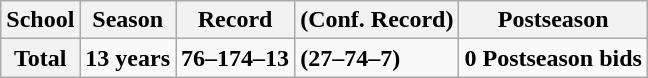<table class="wikitable">
<tr>
<th>School</th>
<th>Season</th>
<th>Record</th>
<th>(Conf. Record)</th>
<th>Postseason</th>
</tr>
<tr>
<th><strong>Total</strong></th>
<td><strong>13 years</strong></td>
<td><strong>76–174–13</strong></td>
<td><strong>(27–74–7)</strong></td>
<td><strong>0 Postseason bids</strong></td>
</tr>
</table>
